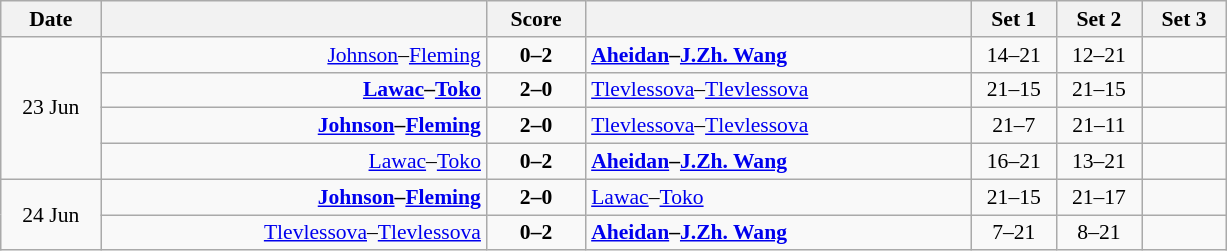<table class="wikitable" style="text-align: center; font-size:90% ">
<tr>
<th width="60">Date</th>
<th align="right" width="250"></th>
<th width="60">Score</th>
<th align="left" width="250"></th>
<th width="50">Set 1</th>
<th width="50">Set 2</th>
<th width="50">Set 3</th>
</tr>
<tr>
<td rowspan=4>23 Jun</td>
<td align=right><a href='#'>Johnson</a>–<a href='#'>Fleming</a> </td>
<td align=center><strong>0–2</strong></td>
<td align=left><strong> <a href='#'>Aheidan</a>–<a href='#'>J.Zh. Wang</a></strong></td>
<td>14–21</td>
<td>12–21</td>
<td></td>
</tr>
<tr>
<td align=right><strong><a href='#'>Lawac</a>–<a href='#'>Toko</a> </strong></td>
<td align=center><strong>2–0</strong></td>
<td align=left> <a href='#'>Tlevlessova</a>–<a href='#'>Tlevlessova</a></td>
<td>21–15</td>
<td>21–15</td>
<td></td>
</tr>
<tr>
<td align=right><strong><a href='#'>Johnson</a>–<a href='#'>Fleming</a> </strong></td>
<td align=center><strong>2–0</strong></td>
<td align=left> <a href='#'>Tlevlessova</a>–<a href='#'>Tlevlessova</a></td>
<td>21–7</td>
<td>21–11</td>
<td></td>
</tr>
<tr>
<td align=right><a href='#'>Lawac</a>–<a href='#'>Toko</a> </td>
<td align=center><strong>0–2</strong></td>
<td align=left><strong> <a href='#'>Aheidan</a>–<a href='#'>J.Zh. Wang</a></strong></td>
<td>16–21</td>
<td>13–21</td>
<td></td>
</tr>
<tr>
<td rowspan=2>24 Jun</td>
<td align=right><strong><a href='#'>Johnson</a>–<a href='#'>Fleming</a> </strong></td>
<td align=center><strong>2–0</strong></td>
<td align=left> <a href='#'>Lawac</a>–<a href='#'>Toko</a></td>
<td>21–15</td>
<td>21–17</td>
<td></td>
</tr>
<tr>
<td align=right><a href='#'>Tlevlessova</a>–<a href='#'>Tlevlessova</a> </td>
<td align=center><strong>0–2</strong></td>
<td align=left><strong> <a href='#'>Aheidan</a>–<a href='#'>J.Zh. Wang</a></strong></td>
<td>7–21</td>
<td>8–21</td>
<td></td>
</tr>
</table>
